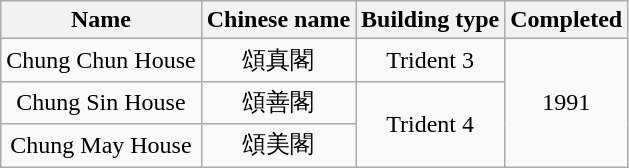<table class="wikitable" style="text-align: center">
<tr>
<th>Name</th>
<th>Chinese name</th>
<th>Building type</th>
<th>Completed</th>
</tr>
<tr>
<td>Chung Chun House</td>
<td>頌真閣</td>
<td>Trident 3</td>
<td rowspan="3">1991</td>
</tr>
<tr>
<td>Chung Sin House</td>
<td>頌善閣</td>
<td rowspan="2">Trident 4</td>
</tr>
<tr>
<td>Chung May House</td>
<td>頌美閣</td>
</tr>
</table>
